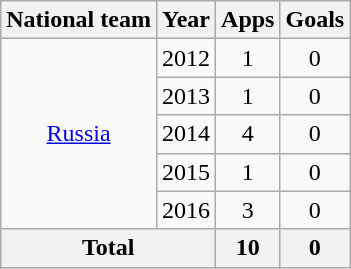<table class="wikitable" style="text-align:center">
<tr>
<th>National team</th>
<th>Year</th>
<th>Apps</th>
<th>Goals</th>
</tr>
<tr>
<td rowspan="5"><a href='#'>Russia</a></td>
<td>2012</td>
<td>1</td>
<td>0</td>
</tr>
<tr>
<td>2013</td>
<td>1</td>
<td>0</td>
</tr>
<tr>
<td>2014</td>
<td>4</td>
<td>0</td>
</tr>
<tr>
<td>2015</td>
<td>1</td>
<td>0</td>
</tr>
<tr>
<td>2016</td>
<td>3</td>
<td>0</td>
</tr>
<tr>
<th colspan=2>Total</th>
<th>10</th>
<th>0</th>
</tr>
</table>
